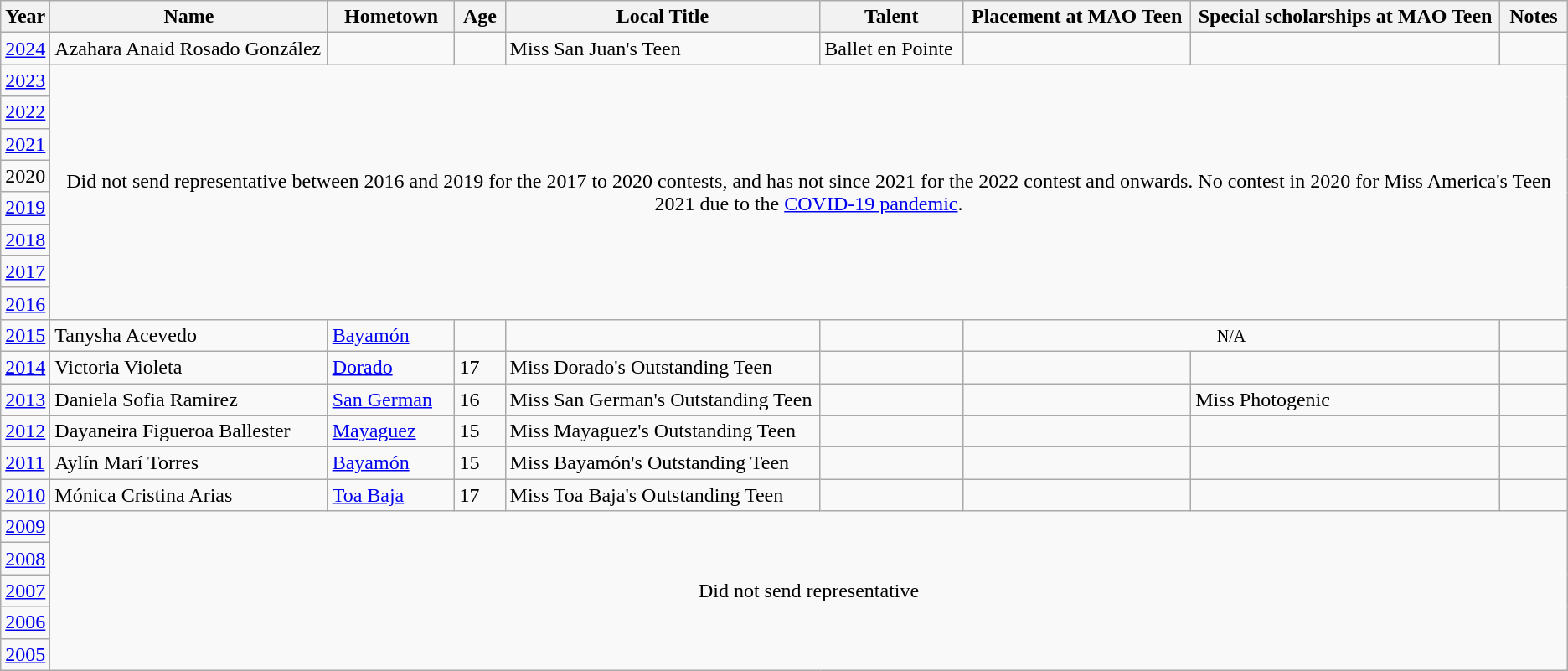<table class="wikitable">
<tr>
<th>Year</th>
<th>Name</th>
<th>Hometown</th>
<th>Age</th>
<th>Local Title</th>
<th>Talent</th>
<th>Placement at MAO Teen</th>
<th>Special scholarships at MAO Teen</th>
<th>Notes</th>
</tr>
<tr>
<td><a href='#'>2024</a></td>
<td>Azahara Anaid Rosado González</td>
<td></td>
<td></td>
<td>Miss San Juan's Teen</td>
<td>Ballet en Pointe</td>
<td></td>
<td></td>
<td></td>
</tr>
<tr>
<td><a href='#'>2023</a></td>
<td rowspan=8 colspan = 8  style="text-align:center;">Did not send representative between 2016 and 2019 for the 2017 to 2020 contests, and has not since 2021 for the 2022 contest and onwards. No contest in 2020 for Miss America's Teen 2021 due to the <a href='#'>COVID-19 pandemic</a>.</td>
</tr>
<tr>
<td><a href='#'>2022</a></td>
</tr>
<tr>
<td><a href='#'>2021</a></td>
</tr>
<tr>
<td>2020</td>
</tr>
<tr>
<td><a href='#'>2019</a></td>
</tr>
<tr>
<td><a href='#'>2018</a></td>
</tr>
<tr>
<td><a href='#'>2017</a></td>
</tr>
<tr>
<td><a href='#'>2016</a></td>
</tr>
<tr>
<td><a href='#'>2015</a></td>
<td>Tanysha Acevedo</td>
<td><a href='#'>Bayamón</a></td>
<td></td>
<td></td>
<td></td>
<td colspan =2  style="text-align:center;"><small>N/A</small></td>
<td></td>
</tr>
<tr>
<td><a href='#'>2014</a></td>
<td>Victoria Violeta</td>
<td><a href='#'>Dorado</a></td>
<td>17</td>
<td>Miss Dorado's Outstanding Teen</td>
<td></td>
<td></td>
<td></td>
<td></td>
</tr>
<tr>
<td><a href='#'>2013</a></td>
<td>Daniela Sofia Ramirez</td>
<td><a href='#'>San German</a></td>
<td>16</td>
<td>Miss San German's Outstanding Teen</td>
<td></td>
<td></td>
<td>Miss Photogenic</td>
<td></td>
</tr>
<tr>
<td><a href='#'>2012</a></td>
<td>Dayaneira Figueroa Ballester</td>
<td><a href='#'>Mayaguez</a></td>
<td>15</td>
<td>Miss Mayaguez's Outstanding Teen</td>
<td></td>
<td></td>
<td></td>
<td></td>
</tr>
<tr>
<td><a href='#'>2011</a></td>
<td>Aylín Marí Torres</td>
<td><a href='#'>Bayamón</a></td>
<td>15</td>
<td>Miss Bayamón's Outstanding Teen</td>
<td></td>
<td></td>
<td></td>
<td></td>
</tr>
<tr>
<td><a href='#'>2010</a></td>
<td>Mónica Cristina Arias</td>
<td><a href='#'>Toa Baja</a></td>
<td>17</td>
<td>Miss Toa Baja's Outstanding Teen</td>
<td></td>
<td></td>
<td></td>
<td></td>
</tr>
<tr>
<td><a href='#'>2009</a></td>
<td rowspan=5 colspan = 8  style="text-align:center;">Did not send representative</td>
</tr>
<tr>
<td><a href='#'>2008</a></td>
</tr>
<tr>
<td><a href='#'>2007</a></td>
</tr>
<tr>
<td><a href='#'>2006</a></td>
</tr>
<tr>
<td><a href='#'>2005</a></td>
</tr>
</table>
